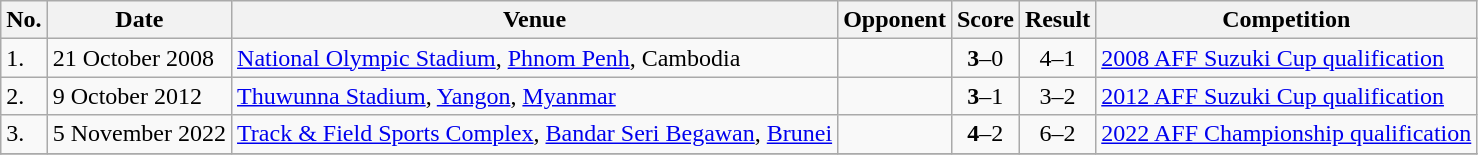<table class="wikitable">
<tr>
<th>No.</th>
<th>Date</th>
<th>Venue</th>
<th>Opponent</th>
<th>Score</th>
<th>Result</th>
<th>Competition</th>
</tr>
<tr>
<td>1.</td>
<td>21 October 2008</td>
<td><a href='#'>National Olympic Stadium</a>, <a href='#'>Phnom Penh</a>, Cambodia</td>
<td></td>
<td align=center><strong>3</strong>–0</td>
<td align=center>4–1</td>
<td><a href='#'>2008 AFF Suzuki Cup qualification</a></td>
</tr>
<tr>
<td>2.</td>
<td>9 October 2012</td>
<td><a href='#'>Thuwunna Stadium</a>, <a href='#'>Yangon</a>, <a href='#'>Myanmar</a></td>
<td></td>
<td align=center><strong>3</strong>–1</td>
<td align=center>3–2</td>
<td><a href='#'>2012 AFF Suzuki Cup qualification</a></td>
</tr>
<tr>
<td>3.</td>
<td>5 November 2022</td>
<td><a href='#'>Track & Field Sports Complex</a>, <a href='#'>Bandar Seri Begawan</a>, <a href='#'>Brunei</a></td>
<td></td>
<td align=center><strong>4</strong>–2</td>
<td align=center>6–2</td>
<td><a href='#'>2022 AFF Championship qualification</a></td>
</tr>
<tr>
</tr>
</table>
